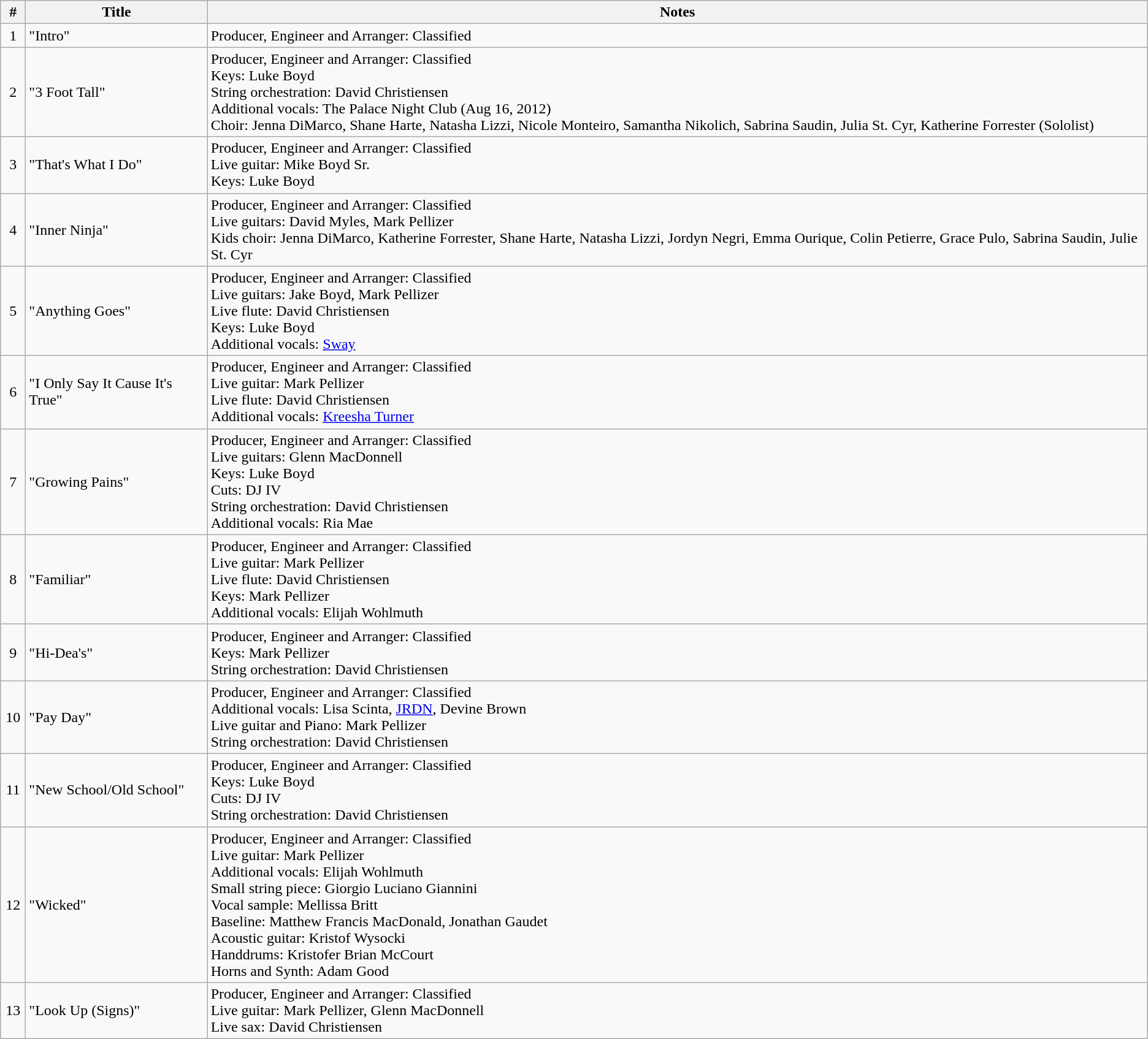<table class="wikitable">
<tr>
<th width="20">#</th>
<th>Title</th>
<th>Notes</th>
</tr>
<tr>
<td style="text-align:center;">1</td>
<td>"Intro"</td>
<td>Producer, Engineer and Arranger: Classified</td>
</tr>
<tr>
<td style="text-align:center;">2</td>
<td>"3 Foot Tall"</td>
<td>Producer, Engineer and Arranger: Classified<br>Keys: Luke Boyd<br>String orchestration: David Christiensen<br>Additional vocals: The Palace Night Club (Aug 16, 2012)<br>Choir: Jenna DiMarco, Shane Harte, Natasha Lizzi, Nicole Monteiro, Samantha Nikolich, Sabrina Saudin, Julia St. Cyr, Katherine Forrester (Sololist)</td>
</tr>
<tr>
<td style="text-align:center;">3</td>
<td>"That's What I Do"</td>
<td>Producer, Engineer and Arranger: Classified<br>Live guitar: Mike Boyd Sr.<br>Keys: Luke Boyd</td>
</tr>
<tr>
<td style="text-align:center;">4</td>
<td>"Inner Ninja"</td>
<td>Producer, Engineer and Arranger: Classified<br>Live guitars: David Myles, Mark Pellizer<br>Kids choir: Jenna DiMarco, Katherine Forrester, Shane Harte, Natasha Lizzi, Jordyn Negri, Emma Ourique, Colin Petierre, Grace Pulo, Sabrina Saudin, Julie St. Cyr</td>
</tr>
<tr>
<td style="text-align:center;">5</td>
<td>"Anything Goes"</td>
<td>Producer, Engineer and Arranger: Classified<br>Live guitars: Jake Boyd, Mark Pellizer<br>Live flute: David Christiensen<br>Keys: Luke Boyd<br>Additional vocals: <a href='#'>Sway</a></td>
</tr>
<tr>
<td style="text-align:center;">6</td>
<td>"I Only Say It Cause It's True"</td>
<td>Producer, Engineer and Arranger: Classified<br>Live guitar: Mark Pellizer<br>Live flute: David Christiensen<br>Additional vocals: <a href='#'>Kreesha Turner</a></td>
</tr>
<tr>
<td style="text-align:center;">7</td>
<td>"Growing Pains"</td>
<td>Producer, Engineer and Arranger: Classified<br>Live guitars: Glenn MacDonnell<br>Keys: Luke Boyd<br>Cuts: DJ IV<br>String orchestration: David Christiensen<br>Additional vocals: Ria Mae</td>
</tr>
<tr>
<td style="text-align:center;">8</td>
<td>"Familiar"</td>
<td>Producer, Engineer and Arranger: Classified<br>Live guitar: Mark Pellizer<br>Live flute: David Christiensen<br>Keys: Mark Pellizer<br>Additional vocals: Elijah Wohlmuth</td>
</tr>
<tr>
<td style="text-align:center;">9</td>
<td>"Hi-Dea's"</td>
<td>Producer, Engineer and Arranger: Classified<br>Keys: Mark Pellizer<br>String orchestration: David Christiensen</td>
</tr>
<tr>
<td style="text-align:center;">10</td>
<td>"Pay Day"</td>
<td>Producer, Engineer and Arranger: Classified<br>Additional vocals: Lisa Scinta, <a href='#'>JRDN</a>, Devine Brown<br>Live guitar and Piano: Mark Pellizer<br>String orchestration: David Christiensen</td>
</tr>
<tr>
<td style="text-align:center;">11</td>
<td>"New School/Old School"</td>
<td>Producer, Engineer and Arranger: Classified<br>Keys: Luke Boyd<br>Cuts: DJ IV<br>String orchestration: David Christiensen</td>
</tr>
<tr>
<td style="text-align:center;">12</td>
<td>"Wicked"</td>
<td>Producer, Engineer and Arranger: Classified<br>Live guitar: Mark Pellizer<br>Additional vocals: Elijah Wohlmuth<br>Small string piece: Giorgio Luciano Giannini<br>Vocal sample: Mellissa Britt<br>Baseline: Matthew Francis MacDonald, Jonathan Gaudet<br>Acoustic guitar: Kristof Wysocki<br>Handdrums: Kristofer Brian McCourt<br>Horns and Synth: Adam Good</td>
</tr>
<tr>
<td style="text-align:center;">13</td>
<td>"Look Up (Signs)"</td>
<td>Producer, Engineer and Arranger: Classified<br>Live guitar: Mark Pellizer, Glenn MacDonnell<br>Live sax: David Christiensen</td>
</tr>
</table>
